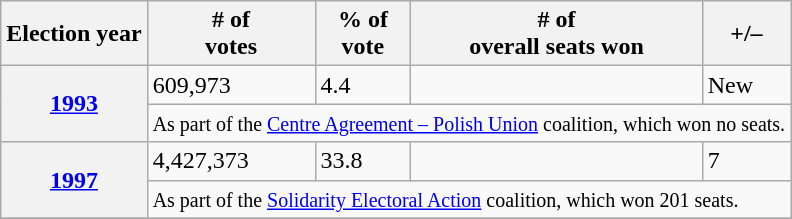<table class=wikitable>
<tr>
<th>Election year</th>
<th># of<br>votes</th>
<th>% of<br>vote</th>
<th># of<br>overall seats won</th>
<th>+/–</th>
</tr>
<tr>
<th rowspan="2"><a href='#'>1993</a></th>
<td>609,973</td>
<td>4.4</td>
<td></td>
<td>New</td>
</tr>
<tr>
<td colspan=7><small>As part of the <a href='#'>Centre Agreement – Polish Union</a> coalition, which won no seats.</small></td>
</tr>
<tr>
<th rowspan="2"><a href='#'>1997</a></th>
<td>4,427,373</td>
<td>33.8</td>
<td></td>
<td> 7</td>
</tr>
<tr>
<td colspan=7><small>As part of the <a href='#'>Solidarity Electoral Action</a> coalition, which won 201 seats.</small></td>
</tr>
<tr>
</tr>
</table>
